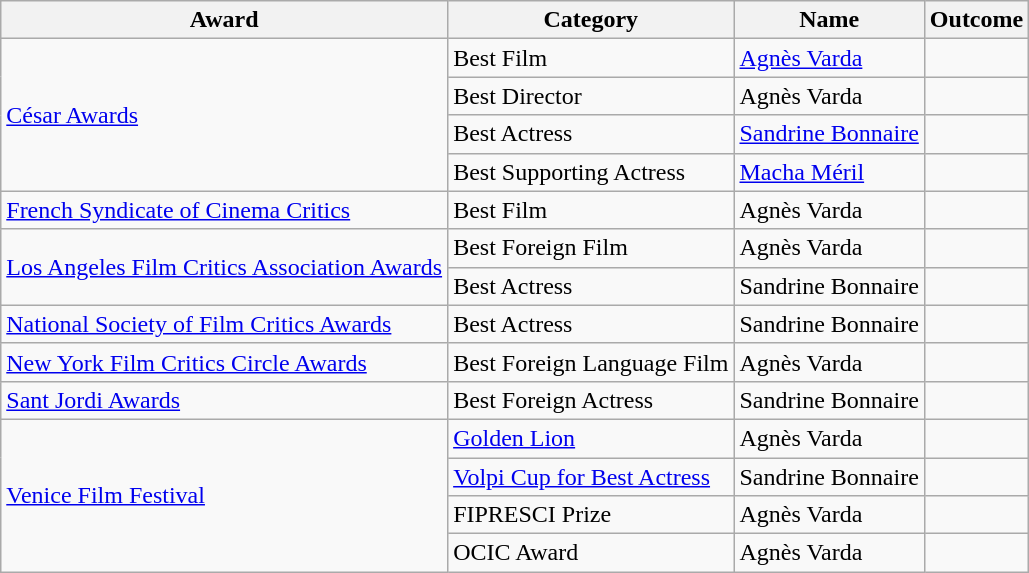<table class="wikitable" border="1" align="center">
<tr>
<th>Award</th>
<th>Category</th>
<th>Name</th>
<th>Outcome</th>
</tr>
<tr>
<td rowspan="4"><a href='#'>César Awards</a></td>
<td>Best Film</td>
<td><a href='#'>Agnès Varda</a></td>
<td></td>
</tr>
<tr>
<td>Best Director</td>
<td>Agnès Varda</td>
<td></td>
</tr>
<tr>
<td>Best Actress</td>
<td><a href='#'>Sandrine Bonnaire</a></td>
<td></td>
</tr>
<tr>
<td>Best Supporting Actress</td>
<td><a href='#'>Macha Méril</a></td>
<td></td>
</tr>
<tr>
<td><a href='#'>French Syndicate of Cinema Critics</a></td>
<td>Best Film</td>
<td>Agnès Varda</td>
<td></td>
</tr>
<tr>
<td rowspan="2"><a href='#'>Los Angeles Film Critics Association Awards</a></td>
<td>Best Foreign Film</td>
<td>Agnès Varda</td>
<td></td>
</tr>
<tr>
<td>Best Actress</td>
<td>Sandrine Bonnaire</td>
<td></td>
</tr>
<tr>
<td><a href='#'>National Society of Film Critics Awards</a></td>
<td>Best Actress</td>
<td>Sandrine Bonnaire</td>
<td></td>
</tr>
<tr>
<td><a href='#'>New York Film Critics Circle Awards</a></td>
<td>Best Foreign Language Film</td>
<td>Agnès Varda</td>
<td></td>
</tr>
<tr>
<td><a href='#'>Sant Jordi Awards</a></td>
<td>Best Foreign Actress</td>
<td>Sandrine Bonnaire</td>
<td></td>
</tr>
<tr>
<td rowspan="4"><a href='#'>Venice Film Festival</a></td>
<td><a href='#'>Golden Lion</a></td>
<td>Agnès Varda</td>
<td></td>
</tr>
<tr>
<td><a href='#'>Volpi Cup for Best Actress</a></td>
<td>Sandrine Bonnaire</td>
<td></td>
</tr>
<tr>
<td>FIPRESCI Prize</td>
<td>Agnès Varda</td>
<td></td>
</tr>
<tr>
<td>OCIC Award</td>
<td>Agnès Varda</td>
<td></td>
</tr>
</table>
